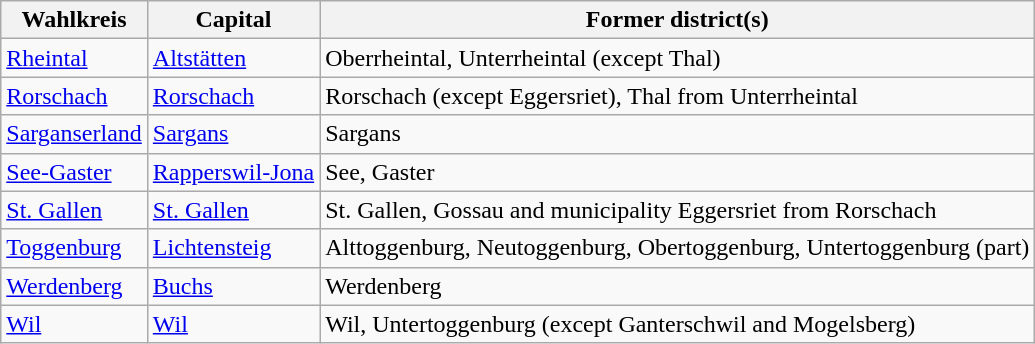<table class="wikitable sortable">
<tr>
<th>Wahlkreis</th>
<th>Capital</th>
<th>Former district(s)</th>
</tr>
<tr>
<td><a href='#'>Rheintal</a></td>
<td><a href='#'>Altstätten</a></td>
<td>Oberrheintal, Unterrheintal (except Thal)</td>
</tr>
<tr>
<td><a href='#'>Rorschach</a></td>
<td><a href='#'>Rorschach</a></td>
<td>Rorschach (except Eggersriet), Thal from Unterrheintal</td>
</tr>
<tr>
<td><a href='#'>Sarganserland</a></td>
<td><a href='#'>Sargans</a></td>
<td>Sargans</td>
</tr>
<tr>
<td><a href='#'>See-Gaster</a></td>
<td><a href='#'>Rapperswil-Jona</a></td>
<td>See, Gaster</td>
</tr>
<tr>
<td><a href='#'>St. Gallen</a></td>
<td><a href='#'>St. Gallen</a></td>
<td>St. Gallen, Gossau and municipality Eggersriet from Rorschach</td>
</tr>
<tr>
<td><a href='#'>Toggenburg</a></td>
<td><a href='#'>Lichtensteig</a></td>
<td>Alttoggenburg, Neutoggenburg, Obertoggenburg, Untertoggenburg (part)</td>
</tr>
<tr>
<td><a href='#'>Werdenberg</a></td>
<td><a href='#'>Buchs</a></td>
<td>Werdenberg</td>
</tr>
<tr>
<td><a href='#'>Wil</a></td>
<td><a href='#'>Wil</a></td>
<td>Wil, Untertoggenburg (except Ganterschwil  and Mogelsberg)</td>
</tr>
</table>
